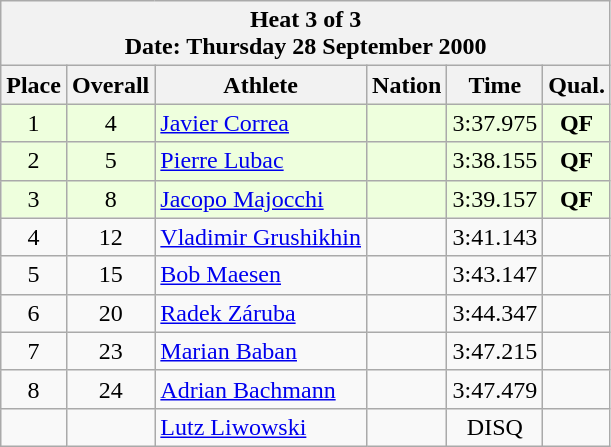<table class="wikitable sortable">
<tr>
<th colspan=6>Heat 3 of 3 <br> Date: Thursday 28 September 2000</th>
</tr>
<tr>
<th rowspan=1>Place</th>
<th rowspan=1>Overall</th>
<th rowspan=1>Athlete</th>
<th rowspan=1>Nation</th>
<th rowspan=1>Time</th>
<th rowspan=1>Qual.</th>
</tr>
<tr bgcolor = "eeffdd">
<td align="center">1</td>
<td align="center">4</td>
<td align="left"><a href='#'>Javier Correa</a></td>
<td align="left"></td>
<td align="center">3:37.975</td>
<td align="center"><strong>QF</strong></td>
</tr>
<tr bgcolor = "eeffdd">
<td align="center">2</td>
<td align="center">5</td>
<td align="left"><a href='#'>Pierre Lubac</a></td>
<td align="left"></td>
<td align="center">3:38.155</td>
<td align="center"><strong>QF</strong></td>
</tr>
<tr bgcolor = "eeffdd">
<td align="center">3</td>
<td align="center">8</td>
<td align="left"><a href='#'>Jacopo Majocchi</a></td>
<td align="left"></td>
<td align="center">3:39.157</td>
<td align="center"><strong>QF</strong></td>
</tr>
<tr>
<td align="center">4</td>
<td align="center">12</td>
<td align="left"><a href='#'>Vladimir Grushikhin</a></td>
<td align="left"></td>
<td align="center">3:41.143</td>
<td align="center"></td>
</tr>
<tr>
<td align="center">5</td>
<td align="center">15</td>
<td align="left"><a href='#'>Bob Maesen</a></td>
<td align="left"></td>
<td align="center">3:43.147</td>
<td align="center"></td>
</tr>
<tr>
<td align="center">6</td>
<td align="center">20</td>
<td align="left"><a href='#'>Radek Záruba</a></td>
<td align="left"></td>
<td align="center">3:44.347</td>
<td align="center"></td>
</tr>
<tr>
<td align="center">7</td>
<td align="center">23</td>
<td align="left"><a href='#'>Marian Baban</a></td>
<td align="left"></td>
<td align="center">3:47.215</td>
<td align="center"></td>
</tr>
<tr>
<td align="center">8</td>
<td align="center">24</td>
<td align="left"><a href='#'>Adrian Bachmann</a></td>
<td align="left"></td>
<td align="center">3:47.479</td>
<td align="center"></td>
</tr>
<tr>
<td align="center"></td>
<td align="center"></td>
<td align="left"><a href='#'>Lutz Liwowski</a></td>
<td align="left"></td>
<td align="center">DISQ</td>
<td align="center"></td>
</tr>
</table>
